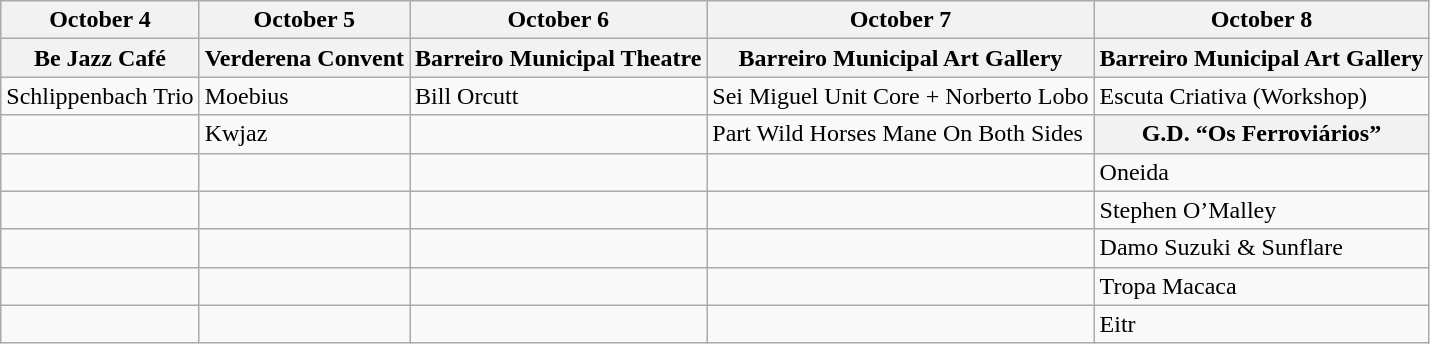<table class="wikitable">
<tr>
<th><strong>October 4</strong></th>
<th><strong>October 5</strong></th>
<th><strong>October 6</strong></th>
<th><strong>October 7</strong></th>
<th><strong>October 8</strong></th>
</tr>
<tr>
<th><strong>Be Jazz Café</strong></th>
<th><strong>Verderena Convent</strong></th>
<th><strong>Barreiro Municipal Theatre</strong></th>
<th><strong>Barreiro Municipal Art Gallery</strong></th>
<th><strong>Barreiro Municipal Art Gallery</strong></th>
</tr>
<tr>
<td>Schlippenbach Trio</td>
<td>Moebius</td>
<td>Bill Orcutt</td>
<td>Sei Miguel Unit Core + Norberto Lobo</td>
<td>Escuta Criativa (Workshop)</td>
</tr>
<tr>
<td></td>
<td>Kwjaz</td>
<td></td>
<td>Part Wild Horses Mane On Both Sides</td>
<th><strong>G.D. “Os Ferroviários”</strong></th>
</tr>
<tr>
<td></td>
<td></td>
<td></td>
<td></td>
<td>Oneida</td>
</tr>
<tr>
<td></td>
<td></td>
<td></td>
<td></td>
<td>Stephen O’Malley</td>
</tr>
<tr>
<td></td>
<td></td>
<td></td>
<td></td>
<td>Damo Suzuki & Sunflare</td>
</tr>
<tr>
<td></td>
<td></td>
<td></td>
<td></td>
<td>Tropa Macaca</td>
</tr>
<tr>
<td></td>
<td></td>
<td></td>
<td></td>
<td>Eitr</td>
</tr>
</table>
